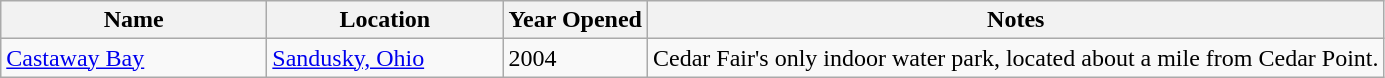<table class="wikitable sortable">
<tr>
<th style="width:170px;">Name</th>
<th style="width:150px;">Location</th>
<th>Year Opened</th>
<th>Notes</th>
</tr>
<tr>
<td><a href='#'>Castaway Bay</a></td>
<td><a href='#'>Sandusky, Ohio</a></td>
<td>2004</td>
<td>Cedar Fair's only indoor water park, located about a mile from Cedar Point.</td>
</tr>
</table>
